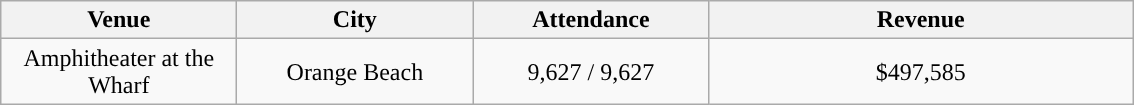<table class="wikitable" style="text-align:center;">
<tr>
<th style="width:150px;">Venue</th>
<th style="width:150px;">City</th>
<th style="width:150px;">Attendance</th>
<th style="width:275px;">Revenue</th>
</tr>
<tr>
<td>Amphitheater at the Wharf</td>
<td>Orange Beach</td>
<td>9,627 / 9,627</td>
<td>$497,585</td>
</tr>
</table>
